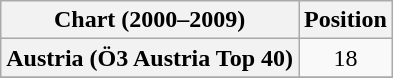<table class="wikitable sortable plainrowheaders" style="text-align:center">
<tr>
<th>Chart (2000–2009)</th>
<th>Position</th>
</tr>
<tr>
<th scope="row">Austria (Ö3 Austria Top 40)</th>
<td>18</td>
</tr>
<tr>
</tr>
</table>
